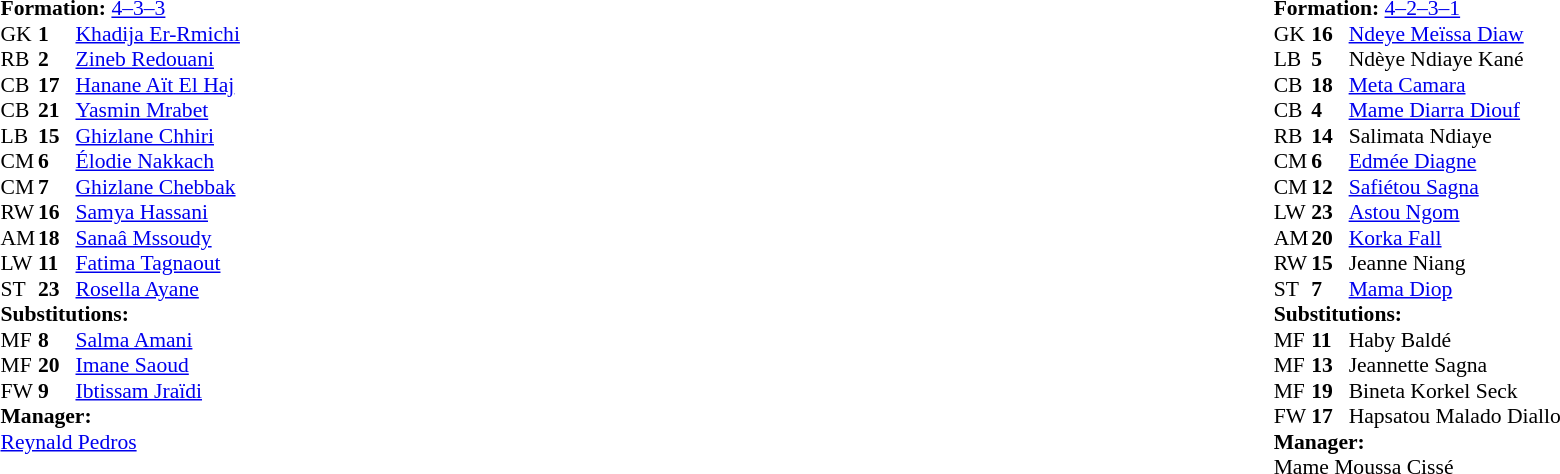<table width="100%">
<tr>
<td valign="top" width="50%"><br><table style="font-size:90%" cellspacing="0" cellpadding="0">
<tr>
<th width=25></th>
<th width=25></th>
</tr>
<tr>
<td colspan=3><strong>Formation:</strong> <a href='#'>4–3–3</a></td>
</tr>
<tr>
<td>GK</td>
<td><strong>1</strong></td>
<td><a href='#'>Khadija Er-Rmichi</a></td>
</tr>
<tr>
<td>RB</td>
<td><strong>2</strong></td>
<td><a href='#'>Zineb Redouani</a></td>
</tr>
<tr>
<td>CB</td>
<td><strong>17</strong></td>
<td><a href='#'>Hanane Aït El Haj</a></td>
</tr>
<tr>
<td>CB</td>
<td><strong>21</strong></td>
<td><a href='#'>Yasmin Mrabet</a></td>
</tr>
<tr>
<td>LB</td>
<td><strong>15</strong></td>
<td><a href='#'>Ghizlane Chhiri</a></td>
</tr>
<tr>
<td>CM</td>
<td><strong>6</strong></td>
<td><a href='#'>Élodie Nakkach</a></td>
</tr>
<tr>
<td>CM</td>
<td><strong>7</strong></td>
<td><a href='#'>Ghizlane Chebbak</a></td>
</tr>
<tr>
<td>RW</td>
<td><strong>16</strong></td>
<td><a href='#'>Samya Hassani</a></td>
<td></td>
</tr>
<tr>
<td>AM</td>
<td><strong>18</strong></td>
<td><a href='#'>Sanaâ Mssoudy</a></td>
</tr>
<tr>
<td>LW</td>
<td><strong>11</strong></td>
<td><a href='#'>Fatima Tagnaout</a></td>
<td></td>
</tr>
<tr>
<td>ST</td>
<td><strong>23</strong></td>
<td><a href='#'>Rosella Ayane</a></td>
<td></td>
</tr>
<tr>
<td colspan=3><strong>Substitutions:</strong></td>
</tr>
<tr>
<td>MF</td>
<td><strong>8</strong></td>
<td><a href='#'>Salma Amani</a></td>
<td></td>
</tr>
<tr>
<td>MF</td>
<td><strong>20</strong></td>
<td><a href='#'>Imane Saoud</a></td>
<td></td>
</tr>
<tr>
<td>FW</td>
<td><strong>9</strong></td>
<td><a href='#'>Ibtissam Jraïdi</a></td>
<td></td>
</tr>
<tr>
<td colspan=3><strong>Manager:</strong></td>
</tr>
<tr>
<td colspan=3> <a href='#'>Reynald Pedros</a></td>
</tr>
</table>
</td>
<td valign="top" width="50%"><br><table style="font-size:90%; margin:auto" cellspacing="0" cellpadding="0">
<tr>
<th width=25></th>
<th width=25></th>
</tr>
<tr>
<td colspan=3><strong>Formation:</strong> <a href='#'>4–2–3–1</a></td>
</tr>
<tr>
<td>GK</td>
<td><strong>16</strong></td>
<td><a href='#'>Ndeye Meïssa Diaw</a></td>
</tr>
<tr>
<td>LB</td>
<td><strong>5</strong></td>
<td>Ndèye Ndiaye Kané</td>
</tr>
<tr>
<td>CB</td>
<td><strong>18</strong></td>
<td><a href='#'>Meta Camara</a></td>
</tr>
<tr>
<td>CB</td>
<td><strong>4</strong></td>
<td><a href='#'>Mame Diarra Diouf</a></td>
</tr>
<tr>
<td>RB</td>
<td><strong>14</strong></td>
<td>Salimata Ndiaye</td>
</tr>
<tr>
<td>CM</td>
<td><strong>6</strong></td>
<td><a href='#'>Edmée Diagne</a></td>
</tr>
<tr>
<td>CM</td>
<td><strong>12</strong></td>
<td><a href='#'>Safiétou Sagna</a></td>
<td> </td>
</tr>
<tr>
<td>LW</td>
<td><strong>23</strong></td>
<td><a href='#'>Astou Ngom</a></td>
<td> </td>
</tr>
<tr>
<td>AM</td>
<td><strong>20</strong></td>
<td><a href='#'>Korka Fall</a></td>
<td></td>
</tr>
<tr>
<td>RW</td>
<td><strong>15</strong></td>
<td>Jeanne Niang</td>
<td></td>
</tr>
<tr>
<td>ST</td>
<td><strong>7</strong></td>
<td><a href='#'>Mama Diop</a></td>
</tr>
<tr>
<td colspan=3><strong>Substitutions:</strong></td>
</tr>
<tr>
<td>MF</td>
<td><strong>11</strong></td>
<td>Haby Baldé</td>
<td></td>
</tr>
<tr>
<td>MF</td>
<td><strong>13</strong></td>
<td>Jeannette Sagna</td>
<td></td>
</tr>
<tr>
<td>MF</td>
<td><strong>19</strong></td>
<td>Bineta Korkel Seck</td>
<td></td>
</tr>
<tr>
<td>FW</td>
<td><strong>17</strong></td>
<td>Hapsatou Malado Diallo</td>
<td></td>
</tr>
<tr>
<td colspan=3><strong>Manager:</strong></td>
</tr>
<tr>
<td colspan=3>Mame Moussa Cissé</td>
</tr>
</table>
</td>
</tr>
</table>
